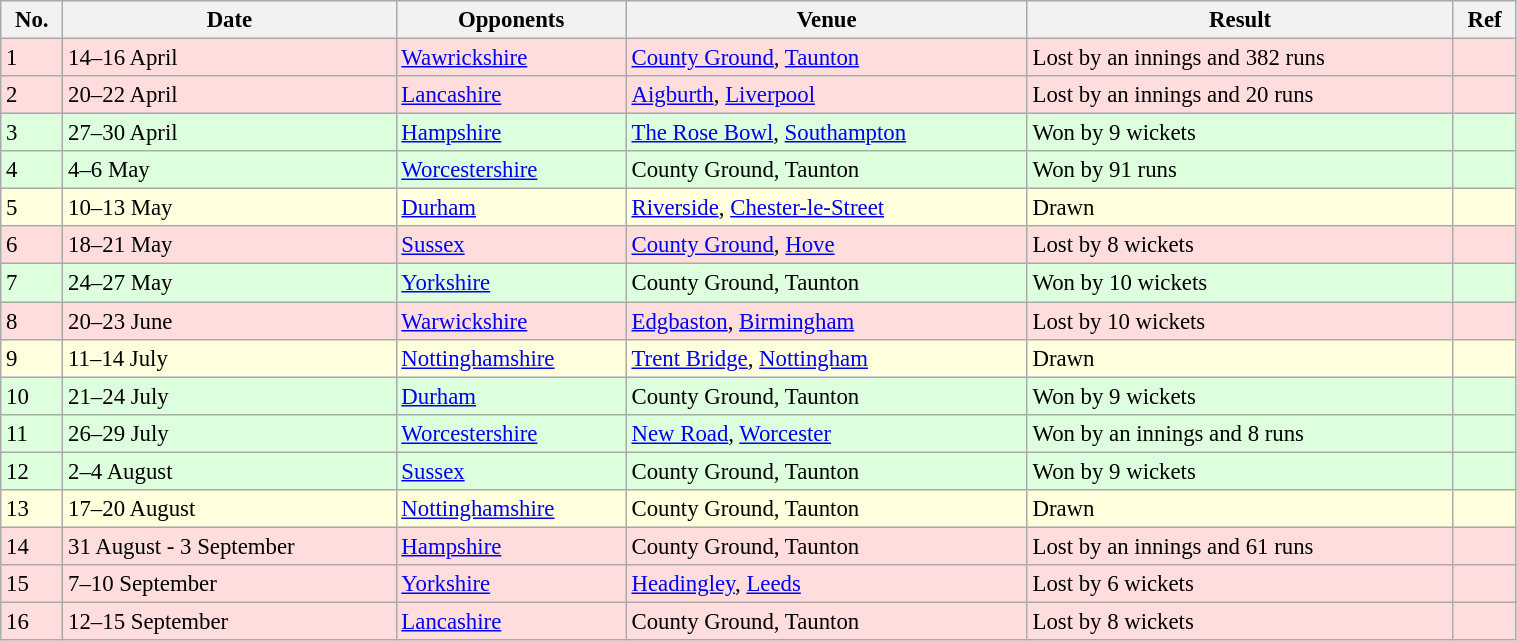<table class="wikitable" width="80%" style="font-size: 95%">
<tr bgcolor="#efefef">
<th>No.</th>
<th>Date</th>
<th>Opponents</th>
<th>Venue</th>
<th>Result</th>
<th>Ref</th>
</tr>
<tr bgcolor="#ffdddd">
<td>1</td>
<td>14–16 April</td>
<td><a href='#'>Wawrickshire</a></td>
<td><a href='#'>County Ground</a>, <a href='#'>Taunton</a></td>
<td>Lost by an innings and 382 runs</td>
<td></td>
</tr>
<tr bgcolor="#ffdddd">
<td>2</td>
<td>20–22 April</td>
<td><a href='#'>Lancashire</a></td>
<td><a href='#'>Aigburth</a>, <a href='#'>Liverpool</a></td>
<td>Lost by an innings and 20 runs</td>
<td></td>
</tr>
<tr bgcolor="#ddffdd">
<td>3</td>
<td>27–30 April</td>
<td><a href='#'>Hampshire</a></td>
<td><a href='#'>The Rose Bowl</a>, <a href='#'>Southampton</a></td>
<td>Won by 9 wickets</td>
<td></td>
</tr>
<tr bgcolor="#ddffdd">
<td>4</td>
<td>4–6 May</td>
<td><a href='#'>Worcestershire</a></td>
<td>County Ground, Taunton</td>
<td>Won by 91 runs</td>
<td></td>
</tr>
<tr bgcolor="#ffffdd">
<td>5</td>
<td>10–13 May</td>
<td><a href='#'>Durham</a></td>
<td><a href='#'>Riverside</a>, <a href='#'>Chester-le-Street</a></td>
<td>Drawn</td>
<td></td>
</tr>
<tr bgcolor="#ffdddd">
<td>6</td>
<td>18–21 May</td>
<td><a href='#'>Sussex</a></td>
<td><a href='#'>County Ground</a>, <a href='#'>Hove</a></td>
<td>Lost by 8 wickets</td>
<td></td>
</tr>
<tr bgcolor="#ddffdd">
<td>7</td>
<td>24–27 May</td>
<td><a href='#'>Yorkshire</a></td>
<td>County Ground, Taunton</td>
<td>Won by 10 wickets</td>
<td></td>
</tr>
<tr bgcolor="#ffdddd">
<td>8</td>
<td>20–23 June</td>
<td><a href='#'>Warwickshire</a></td>
<td><a href='#'>Edgbaston</a>, <a href='#'>Birmingham</a></td>
<td>Lost by 10 wickets</td>
<td></td>
</tr>
<tr bgcolor="#ffffdd">
<td>9</td>
<td>11–14 July</td>
<td><a href='#'>Nottinghamshire</a></td>
<td><a href='#'>Trent Bridge</a>, <a href='#'>Nottingham</a></td>
<td>Drawn</td>
<td></td>
</tr>
<tr bgcolor="#ddffdd">
<td>10</td>
<td>21–24 July</td>
<td><a href='#'>Durham</a></td>
<td>County Ground, Taunton</td>
<td>Won by 9 wickets</td>
<td></td>
</tr>
<tr bgcolor="#ddffdd">
<td>11</td>
<td>26–29 July</td>
<td><a href='#'>Worcestershire</a></td>
<td><a href='#'>New Road</a>, <a href='#'>Worcester</a></td>
<td>Won by an innings and 8 runs</td>
<td></td>
</tr>
<tr bgcolor="#ddffdd">
<td>12</td>
<td>2–4 August</td>
<td><a href='#'>Sussex</a></td>
<td>County Ground, Taunton</td>
<td>Won by 9 wickets</td>
<td></td>
</tr>
<tr bgcolor="#ffffdd">
<td>13</td>
<td>17–20 August</td>
<td><a href='#'>Nottinghamshire</a></td>
<td>County Ground, Taunton</td>
<td>Drawn</td>
<td></td>
</tr>
<tr bgcolor="#ffdddd">
<td>14</td>
<td>31 August - 3 September</td>
<td><a href='#'>Hampshire</a></td>
<td>County Ground, Taunton</td>
<td>Lost by an innings and 61 runs</td>
<td></td>
</tr>
<tr bgcolor="#ffdddd">
<td>15</td>
<td>7–10 September</td>
<td><a href='#'>Yorkshire</a></td>
<td><a href='#'>Headingley</a>, <a href='#'>Leeds</a></td>
<td>Lost by 6 wickets</td>
<td></td>
</tr>
<tr bgcolor="#ffdddd">
<td>16</td>
<td>12–15 September</td>
<td><a href='#'>Lancashire</a></td>
<td>County Ground, Taunton</td>
<td>Lost by 8 wickets</td>
<td></td>
</tr>
</table>
